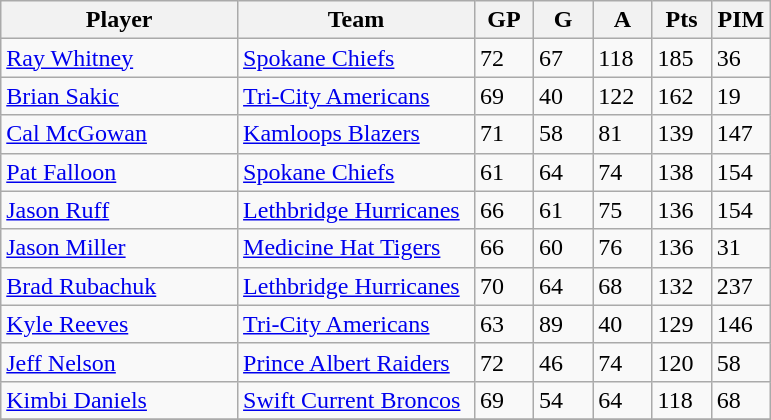<table class="wikitable">
<tr>
<th width="30%">Player</th>
<th width="30%">Team</th>
<th width="7.5%">GP</th>
<th width="7.5%">G</th>
<th width="7.5%">A</th>
<th width="7.5%">Pts</th>
<th width="7.5%">PIM</th>
</tr>
<tr>
<td><a href='#'>Ray Whitney</a></td>
<td><a href='#'>Spokane Chiefs</a></td>
<td>72</td>
<td>67</td>
<td>118</td>
<td>185</td>
<td>36</td>
</tr>
<tr>
<td><a href='#'>Brian Sakic</a></td>
<td><a href='#'>Tri-City Americans</a></td>
<td>69</td>
<td>40</td>
<td>122</td>
<td>162</td>
<td>19</td>
</tr>
<tr>
<td><a href='#'>Cal McGowan</a></td>
<td><a href='#'>Kamloops Blazers</a></td>
<td>71</td>
<td>58</td>
<td>81</td>
<td>139</td>
<td>147</td>
</tr>
<tr>
<td><a href='#'>Pat Falloon</a></td>
<td><a href='#'>Spokane Chiefs</a></td>
<td>61</td>
<td>64</td>
<td>74</td>
<td>138</td>
<td>154</td>
</tr>
<tr>
<td><a href='#'>Jason Ruff</a></td>
<td><a href='#'>Lethbridge Hurricanes</a></td>
<td>66</td>
<td>61</td>
<td>75</td>
<td>136</td>
<td>154</td>
</tr>
<tr>
<td><a href='#'>Jason Miller</a></td>
<td><a href='#'>Medicine Hat Tigers</a></td>
<td>66</td>
<td>60</td>
<td>76</td>
<td>136</td>
<td>31</td>
</tr>
<tr>
<td><a href='#'>Brad Rubachuk</a></td>
<td><a href='#'>Lethbridge Hurricanes</a></td>
<td>70</td>
<td>64</td>
<td>68</td>
<td>132</td>
<td>237</td>
</tr>
<tr>
<td><a href='#'>Kyle Reeves</a></td>
<td><a href='#'>Tri-City Americans</a></td>
<td>63</td>
<td>89</td>
<td>40</td>
<td>129</td>
<td>146</td>
</tr>
<tr>
<td><a href='#'>Jeff Nelson</a></td>
<td><a href='#'>Prince Albert Raiders</a></td>
<td>72</td>
<td>46</td>
<td>74</td>
<td>120</td>
<td>58</td>
</tr>
<tr>
<td><a href='#'>Kimbi Daniels</a></td>
<td><a href='#'>Swift Current Broncos</a></td>
<td>69</td>
<td>54</td>
<td>64</td>
<td>118</td>
<td>68</td>
</tr>
<tr>
</tr>
</table>
